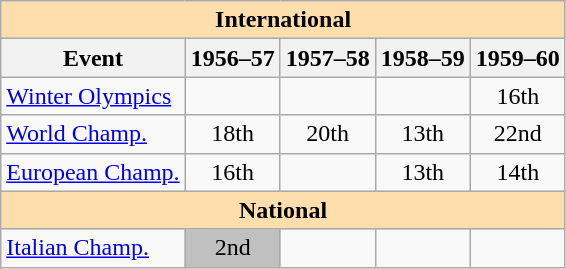<table class="wikitable" style="text-align:center">
<tr>
<th style="background-color: #ffdead; " colspan=5 align=center>International</th>
</tr>
<tr>
<th>Event</th>
<th>1956–57</th>
<th>1957–58</th>
<th>1958–59</th>
<th>1959–60</th>
</tr>
<tr>
<td align=left><a href='#'>Winter Olympics</a></td>
<td></td>
<td></td>
<td></td>
<td>16th</td>
</tr>
<tr>
<td align=left><a href='#'>World Champ.</a></td>
<td>18th</td>
<td>20th</td>
<td>13th</td>
<td>22nd</td>
</tr>
<tr>
<td align=left><a href='#'>European Champ.</a></td>
<td>16th</td>
<td></td>
<td>13th</td>
<td>14th</td>
</tr>
<tr>
<th style="background-color: #ffdead; " colspan=5 align=center>National</th>
</tr>
<tr>
<td align=left><a href='#'>Italian Champ.</a></td>
<td bgcolor=silver>2nd</td>
<td></td>
<td></td>
<td></td>
</tr>
</table>
